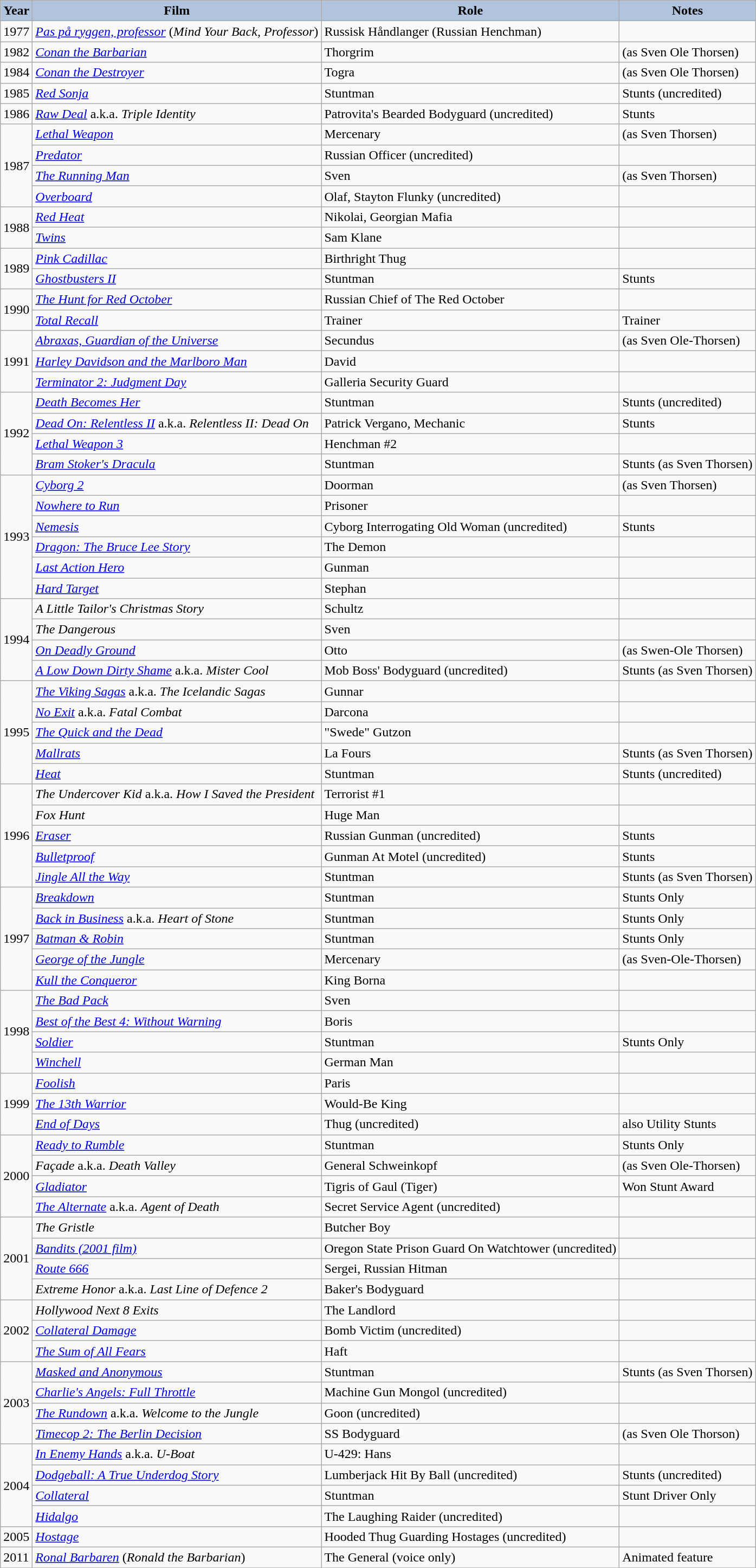<table class="wikitable">
<tr>
<th style="background:#B0C4DE;">Year</th>
<th style="background:#B0C4DE;">Film</th>
<th style="background:#B0C4DE;">Role</th>
<th style="background:#B0C4DE;">Notes</th>
</tr>
<tr>
<td>1977</td>
<td><em><a href='#'>Pas på ryggen, professor</a></em> (<em>Mind Your Back, Professor</em>)</td>
<td>Russisk Håndlanger (Russian Henchman)</td>
<td></td>
</tr>
<tr>
<td>1982</td>
<td><em><a href='#'>Conan the Barbarian</a></em></td>
<td>Thorgrim</td>
<td>(as Sven Ole Thorsen)</td>
</tr>
<tr>
<td>1984</td>
<td><em><a href='#'>Conan the Destroyer</a></em></td>
<td>Togra</td>
<td>(as Sven Ole Thorsen)</td>
</tr>
<tr>
<td>1985</td>
<td><em><a href='#'>Red Sonja</a></em></td>
<td>Stuntman</td>
<td>Stunts (uncredited)</td>
</tr>
<tr>
<td>1986</td>
<td><em><a href='#'>Raw Deal</a></em> a.k.a. <em>Triple Identity</em></td>
<td>Patrovita's Bearded Bodyguard (uncredited)</td>
<td>Stunts</td>
</tr>
<tr>
<td rowspan="4">1987</td>
<td><em><a href='#'>Lethal Weapon</a></em></td>
<td>Mercenary</td>
<td>(as Sven Thorsen)</td>
</tr>
<tr>
<td><em><a href='#'>Predator</a></em></td>
<td>Russian Officer (uncredited)</td>
<td></td>
</tr>
<tr>
<td><em><a href='#'>The Running Man</a></em></td>
<td>Sven</td>
<td>(as Sven Thorsen)</td>
</tr>
<tr>
<td><em><a href='#'>Overboard</a></em></td>
<td>Olaf, Stayton Flunky (uncredited)</td>
<td></td>
</tr>
<tr>
<td rowspan="2">1988</td>
<td><em><a href='#'>Red Heat</a></em></td>
<td>Nikolai, Georgian Mafia</td>
<td></td>
</tr>
<tr>
<td><em><a href='#'>Twins</a></em></td>
<td>Sam Klane</td>
<td></td>
</tr>
<tr>
<td rowspan="2">1989</td>
<td><em><a href='#'>Pink Cadillac</a></em></td>
<td>Birthright Thug</td>
<td></td>
</tr>
<tr>
<td><em><a href='#'>Ghostbusters II</a></em></td>
<td>Stuntman</td>
<td>Stunts</td>
</tr>
<tr>
<td rowspan="2">1990</td>
<td><em><a href='#'>The Hunt for Red October</a></em></td>
<td>Russian Chief of The Red October</td>
<td></td>
</tr>
<tr>
<td><em><a href='#'>Total Recall</a></em></td>
<td>Trainer</td>
<td>Trainer</td>
</tr>
<tr>
<td rowspan="3">1991</td>
<td><em><a href='#'>Abraxas, Guardian of the Universe</a></em></td>
<td>Secundus</td>
<td>(as Sven Ole-Thorsen)</td>
</tr>
<tr>
<td><em><a href='#'>Harley Davidson and the Marlboro Man</a></em></td>
<td>David</td>
<td></td>
</tr>
<tr>
<td><em><a href='#'>Terminator 2: Judgment Day</a></em></td>
<td>Galleria Security Guard</td>
<td></td>
</tr>
<tr>
<td rowspan="4">1992</td>
<td><em><a href='#'>Death Becomes Her</a></em></td>
<td>Stuntman</td>
<td>Stunts (uncredited)</td>
</tr>
<tr>
<td><em><a href='#'>Dead On: Relentless II</a></em> a.k.a. <em>Relentless II: Dead On</em></td>
<td>Patrick Vergano, Mechanic</td>
<td>Stunts</td>
</tr>
<tr>
<td><em><a href='#'>Lethal Weapon 3</a></em></td>
<td>Henchman #2</td>
<td></td>
</tr>
<tr>
<td><em><a href='#'>Bram Stoker's Dracula</a></em></td>
<td>Stuntman</td>
<td>Stunts (as Sven Thorsen)</td>
</tr>
<tr>
<td rowspan="6">1993</td>
<td><em><a href='#'>Cyborg 2</a></em></td>
<td>Doorman</td>
<td>(as Sven Thorsen)</td>
</tr>
<tr>
<td><em><a href='#'>Nowhere to Run</a></em></td>
<td>Prisoner</td>
<td></td>
</tr>
<tr>
<td><em><a href='#'>Nemesis</a></em></td>
<td>Cyborg Interrogating Old Woman (uncredited)</td>
<td>Stunts</td>
</tr>
<tr>
<td><em><a href='#'>Dragon: The Bruce Lee Story</a></em></td>
<td>The Demon</td>
<td></td>
</tr>
<tr>
<td><em><a href='#'>Last Action Hero</a></em></td>
<td>Gunman</td>
<td></td>
</tr>
<tr>
<td><em><a href='#'>Hard Target</a></em></td>
<td>Stephan</td>
<td></td>
</tr>
<tr>
<td rowspan="4">1994</td>
<td><em>A Little Tailor's Christmas Story</em></td>
<td>Schultz</td>
<td></td>
</tr>
<tr>
<td><em>The Dangerous</em></td>
<td>Sven</td>
<td></td>
</tr>
<tr>
<td><em><a href='#'>On Deadly Ground</a></em></td>
<td>Otto</td>
<td>(as Swen-Ole Thorsen)</td>
</tr>
<tr>
<td><em><a href='#'>A Low Down Dirty Shame</a></em> a.k.a. <em>Mister Cool</em></td>
<td>Mob Boss' Bodyguard (uncredited)</td>
<td>Stunts (as Sven Thorsen)</td>
</tr>
<tr>
<td rowspan="5">1995</td>
<td><em><a href='#'>The Viking Sagas</a></em> a.k.a. <em>The Icelandic Sagas</em></td>
<td>Gunnar</td>
<td></td>
</tr>
<tr>
<td><em><a href='#'>No Exit</a></em> a.k.a. <em>Fatal Combat</em></td>
<td>Darcona</td>
<td></td>
</tr>
<tr>
<td><em><a href='#'>The Quick and the Dead</a></em></td>
<td>"Swede" Gutzon</td>
<td></td>
</tr>
<tr>
<td><em><a href='#'>Mallrats</a></em></td>
<td>La Fours</td>
<td>Stunts (as Sven Thorsen)</td>
</tr>
<tr>
<td><em><a href='#'>Heat</a></em></td>
<td>Stuntman</td>
<td>Stunts (uncredited)</td>
</tr>
<tr>
<td rowspan="5">1996</td>
<td><em>The Undercover Kid</em> a.k.a. <em>How I Saved the President</em></td>
<td>Terrorist #1</td>
<td></td>
</tr>
<tr>
<td><em>Fox Hunt</em></td>
<td>Huge Man</td>
<td></td>
</tr>
<tr>
<td><em><a href='#'>Eraser</a></em></td>
<td>Russian Gunman (uncredited)</td>
<td>Stunts</td>
</tr>
<tr>
<td><em><a href='#'>Bulletproof</a></em></td>
<td>Gunman At Motel (uncredited)</td>
<td>Stunts</td>
</tr>
<tr>
<td><em><a href='#'>Jingle All the Way</a></em></td>
<td>Stuntman</td>
<td>Stunts (as Sven Thorsen)</td>
</tr>
<tr>
<td rowspan="5">1997</td>
<td><em><a href='#'>Breakdown</a></em></td>
<td>Stuntman</td>
<td>Stunts Only</td>
</tr>
<tr>
<td><em><a href='#'>Back in Business</a></em> a.k.a. <em>Heart of Stone</em></td>
<td>Stuntman</td>
<td>Stunts Only</td>
</tr>
<tr>
<td><em><a href='#'>Batman & Robin</a></em></td>
<td>Stuntman</td>
<td>Stunts Only</td>
</tr>
<tr>
<td><em><a href='#'>George of the Jungle</a></em></td>
<td>Mercenary</td>
<td>(as Sven-Ole-Thorsen)</td>
</tr>
<tr>
<td><em><a href='#'>Kull the Conqueror</a></em></td>
<td>King Borna</td>
<td></td>
</tr>
<tr>
<td rowspan="4">1998</td>
<td><em><a href='#'>The Bad Pack</a></em></td>
<td>Sven</td>
<td></td>
</tr>
<tr>
<td><em><a href='#'>Best of the Best 4: Without Warning</a></em></td>
<td>Boris</td>
<td></td>
</tr>
<tr>
<td><em><a href='#'>Soldier</a></em></td>
<td>Stuntman</td>
<td>Stunts Only</td>
</tr>
<tr>
<td><em><a href='#'>Winchell</a></em></td>
<td>German Man</td>
<td></td>
</tr>
<tr>
<td rowspan="3">1999</td>
<td><em><a href='#'>Foolish</a></em></td>
<td>Paris</td>
<td></td>
</tr>
<tr>
<td><em><a href='#'>The 13th Warrior</a></em></td>
<td>Would-Be King</td>
<td></td>
</tr>
<tr>
<td><em><a href='#'>End of Days</a></em></td>
<td>Thug (uncredited)</td>
<td>also Utility Stunts</td>
</tr>
<tr>
<td rowspan="4">2000</td>
<td><em><a href='#'>Ready to Rumble</a></em></td>
<td>Stuntman</td>
<td>Stunts Only</td>
</tr>
<tr>
<td><em>Façade</em> a.k.a. <em>Death Valley</em></td>
<td>General Schweinkopf</td>
<td>(as Sven Ole-Thorsen)</td>
</tr>
<tr>
<td><em><a href='#'>Gladiator</a></em></td>
<td>Tigris of Gaul (Tiger)</td>
<td>Won Stunt Award</td>
</tr>
<tr>
<td><em><a href='#'>The Alternate</a></em> a.k.a. <em>Agent of Death</em></td>
<td>Secret Service Agent (uncredited)</td>
<td></td>
</tr>
<tr>
<td rowspan="4">2001</td>
<td><em>The Gristle</em></td>
<td>Butcher Boy</td>
<td></td>
</tr>
<tr>
<td><em><a href='#'>Bandits (2001 film)</a></em></td>
<td>Oregon State Prison Guard On Watchtower (uncredited)</td>
<td></td>
</tr>
<tr>
<td><em><a href='#'>Route 666</a></em></td>
<td>Sergei, Russian Hitman</td>
<td></td>
</tr>
<tr>
<td><em>Extreme Honor</em> a.k.a. <em>Last Line of Defence 2</em></td>
<td>Baker's Bodyguard</td>
<td></td>
</tr>
<tr>
<td rowspan="3">2002</td>
<td><em>Hollywood Next 8 Exits</em></td>
<td>The Landlord</td>
<td></td>
</tr>
<tr>
<td><em><a href='#'>Collateral Damage</a></em></td>
<td>Bomb Victim (uncredited)</td>
<td></td>
</tr>
<tr>
<td><em><a href='#'>The Sum of All Fears</a></em></td>
<td>Haft</td>
<td></td>
</tr>
<tr>
<td rowspan="4">2003</td>
<td><em><a href='#'>Masked and Anonymous</a></em></td>
<td>Stuntman</td>
<td>Stunts (as Sven Thorsen)</td>
</tr>
<tr>
<td><em><a href='#'>Charlie's Angels: Full Throttle</a></em></td>
<td>Machine Gun Mongol (uncredited)</td>
<td></td>
</tr>
<tr>
<td><em><a href='#'>The Rundown</a></em> a.k.a. <em>Welcome to the Jungle</em></td>
<td>Goon (uncredited)</td>
<td></td>
</tr>
<tr>
<td><em><a href='#'>Timecop 2: The Berlin Decision</a></em></td>
<td>SS Bodyguard</td>
<td>(as Sven Ole Thorson)</td>
</tr>
<tr>
<td rowspan="4">2004</td>
<td><em><a href='#'>In Enemy Hands</a></em> a.k.a. <em>U-Boat</em></td>
<td>U-429: Hans</td>
<td></td>
</tr>
<tr>
<td><em><a href='#'>Dodgeball: A True Underdog Story</a></em></td>
<td>Lumberjack Hit By Ball (uncredited)</td>
<td>Stunts (uncredited)</td>
</tr>
<tr>
<td><em><a href='#'>Collateral</a></em></td>
<td>Stuntman</td>
<td>Stunt Driver Only</td>
</tr>
<tr>
<td><em><a href='#'>Hidalgo</a></em></td>
<td>The Laughing Raider (uncredited)</td>
<td></td>
</tr>
<tr>
<td>2005</td>
<td><em><a href='#'>Hostage</a></em></td>
<td>Hooded Thug Guarding Hostages (uncredited)</td>
<td></td>
</tr>
<tr>
<td>2011</td>
<td><em><a href='#'>Ronal Barbaren</a></em> (<em>Ronald the Barbarian</em>)</td>
<td>The General (voice only)</td>
<td>Animated feature</td>
</tr>
<tr>
</tr>
</table>
